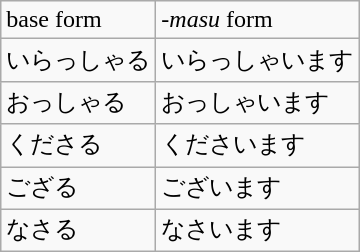<table class="wikitable">
<tr>
<td>base form</td>
<td><em>-masu</em> form</td>
</tr>
<tr>
<td>いらっしゃる</td>
<td>いらっしゃいます</td>
</tr>
<tr>
<td>おっしゃる</td>
<td>おっしゃいます</td>
</tr>
<tr>
<td>くださる</td>
<td>くださいます</td>
</tr>
<tr>
<td>ござる</td>
<td>ございます</td>
</tr>
<tr>
<td>なさる</td>
<td>なさいます</td>
</tr>
</table>
